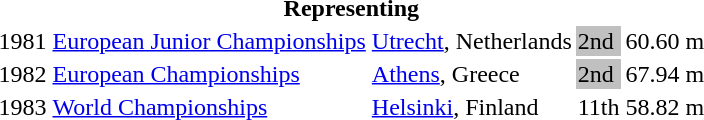<table>
<tr>
<th colspan=6>Representing </th>
</tr>
<tr>
<td>1981</td>
<td><a href='#'>European Junior Championships</a></td>
<td><a href='#'>Utrecht</a>, Netherlands</td>
<td bgcolor=silver>2nd</td>
<td>60.60 m</td>
</tr>
<tr>
<td>1982</td>
<td><a href='#'>European Championships</a></td>
<td><a href='#'>Athens</a>, Greece</td>
<td bgcolor=silver>2nd</td>
<td>67.94 m</td>
</tr>
<tr>
<td>1983</td>
<td><a href='#'>World Championships</a></td>
<td><a href='#'>Helsinki</a>, Finland</td>
<td>11th</td>
<td>58.82 m</td>
</tr>
</table>
